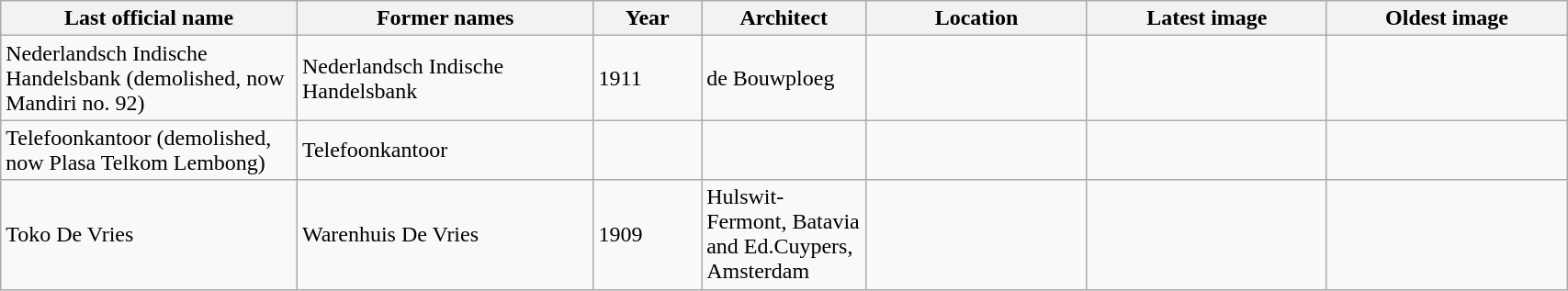<table class="wikitable sortable" style="width:90%;">
<tr>
<th style="width:150px;">Last official name</th>
<th style="width:150px;">Former names</th>
<th style="width:50px;">Year</th>
<th style="width:80px;">Architect</th>
<th style="width:110px;">Location</th>
<th style="width:120px;">Latest image</th>
<th style="width:120px;">Oldest image</th>
</tr>
<tr>
<td>Nederlandsch Indische Handelsbank (demolished, now Mandiri no. 92)</td>
<td>Nederlandsch Indische Handelsbank</td>
<td>1911</td>
<td>de Bouwploeg</td>
<td></td>
<td></td>
<td></td>
</tr>
<tr>
<td>Telefoonkantoor (demolished, now Plasa Telkom Lembong)</td>
<td>Telefoonkantoor</td>
<td></td>
<td></td>
<td></td>
<td></td>
<td></td>
</tr>
<tr>
<td>Toko De Vries</td>
<td>Warenhuis De Vries</td>
<td>1909</td>
<td>Hulswit-Fermont, Batavia  and Ed.Cuypers, Amsterdam</td>
<td></td>
<td></td>
<td></td>
</tr>
</table>
